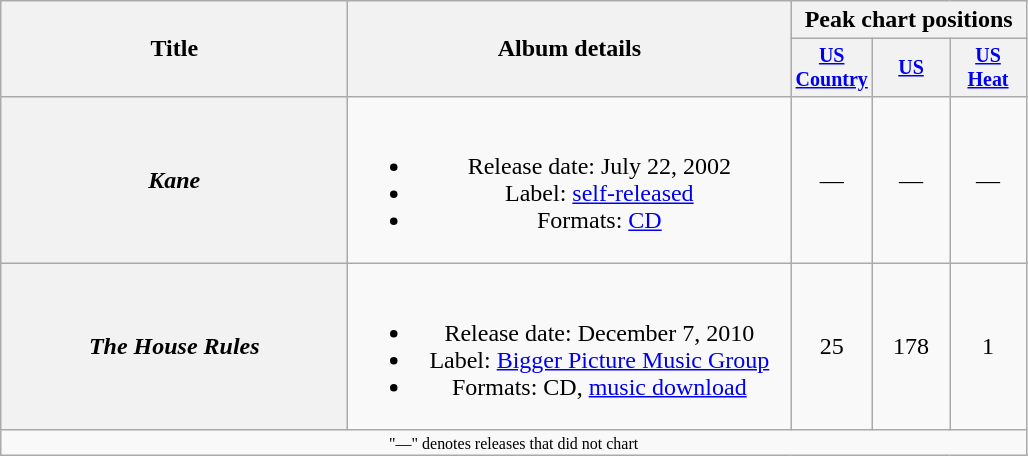<table class="wikitable plainrowheaders" style="text-align:center;">
<tr>
<th rowspan="2" style="width:14em;">Title</th>
<th rowspan="2" style="width:18em;">Album details</th>
<th colspan="3">Peak chart positions</th>
</tr>
<tr style="font-size:smaller;">
<th style="width:45px;"><a href='#'>US Country</a><br></th>
<th style="width:45px;"><a href='#'>US</a><br></th>
<th style="width:45px;"><a href='#'>US<br>Heat</a><br></th>
</tr>
<tr>
<th scope="row"><em>Kane</em></th>
<td><br><ul><li>Release date: July 22, 2002</li><li>Label: <a href='#'>self-released</a></li><li>Formats: <a href='#'>CD</a></li></ul></td>
<td>—</td>
<td>—</td>
<td>—</td>
</tr>
<tr>
<th scope="row"><em>The House Rules</em></th>
<td><br><ul><li>Release date: December 7, 2010</li><li>Label: <a href='#'>Bigger Picture Music Group</a></li><li>Formats: CD, <a href='#'>music download</a></li></ul></td>
<td>25</td>
<td>178</td>
<td>1</td>
</tr>
<tr>
<td colspan="10" style="font-size:8pt">"—" denotes releases that did not chart</td>
</tr>
</table>
